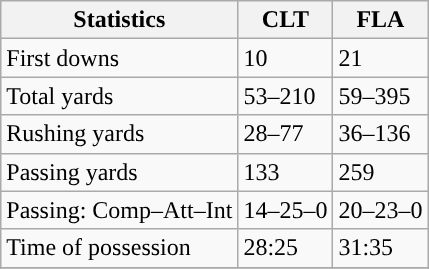<table class="wikitable" style="float: left;">
<tr>
<th>Statistics</th>
<th>CLT</th>
<th>FLA</th>
</tr>
<tr>
<td>First downs</td>
<td>10</td>
<td>21</td>
</tr>
<tr>
<td>Total yards</td>
<td>53–210</td>
<td>59–395</td>
</tr>
<tr>
<td>Rushing yards</td>
<td>28–77</td>
<td>36–136</td>
</tr>
<tr>
<td>Passing yards</td>
<td>133</td>
<td>259</td>
</tr>
<tr>
<td>Passing: Comp–Att–Int</td>
<td>14–25–0</td>
<td>20–23–0</td>
</tr>
<tr>
<td>Time of possession</td>
<td>28:25</td>
<td>31:35</td>
</tr>
<tr>
</tr>
</table>
